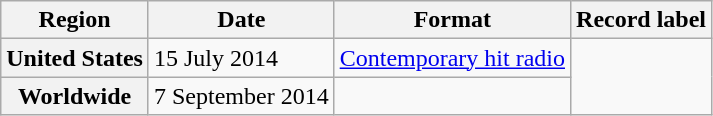<table class="wikitable plainrowheaders">
<tr>
<th scope="col">Region</th>
<th scope="col">Date</th>
<th scope="col">Format</th>
<th scope="col">Record label</th>
</tr>
<tr>
<th scope="row">United States</th>
<td>15 July 2014</td>
<td><a href='#'>Contemporary hit radio</a></td>
<td rowspan="2"></td>
</tr>
<tr>
<th scope="row">Worldwide </th>
<td>7 September 2014</td>
<td></td>
</tr>
</table>
